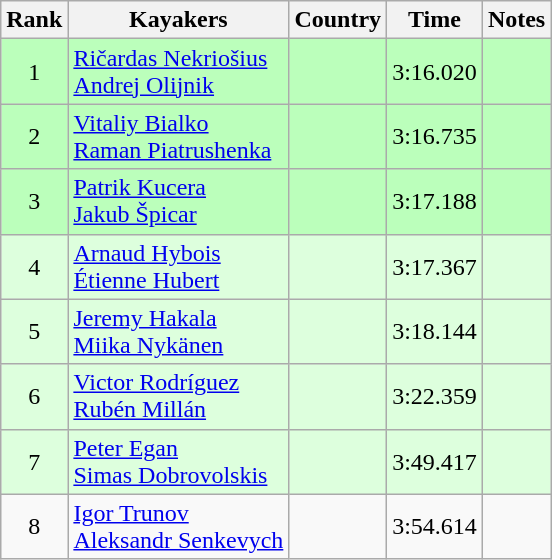<table class="wikitable" style="text-align:center">
<tr>
<th>Rank</th>
<th>Kayakers</th>
<th>Country</th>
<th>Time</th>
<th>Notes</th>
</tr>
<tr bgcolor=bbffbb>
<td>1</td>
<td align="left"><a href='#'>Ričardas Nekriošius</a><br><a href='#'>Andrej Olijnik</a></td>
<td align="left"></td>
<td>3:16.020</td>
<td></td>
</tr>
<tr bgcolor=bbffbb>
<td>2</td>
<td align="left"><a href='#'>Vitaliy Bialko</a><br><a href='#'>Raman Piatrushenka</a></td>
<td align="left"></td>
<td>3:16.735</td>
<td></td>
</tr>
<tr bgcolor=bbffbb>
<td>3</td>
<td align="left"><a href='#'>Patrik Kucera</a><br><a href='#'>Jakub Špicar</a></td>
<td align="left"></td>
<td>3:17.188</td>
<td></td>
</tr>
<tr bgcolor=ddffdd>
<td>4</td>
<td align="left"><a href='#'>Arnaud Hybois</a><br><a href='#'>Étienne Hubert</a></td>
<td align="left"></td>
<td>3:17.367</td>
<td></td>
</tr>
<tr bgcolor=ddffdd>
<td>5</td>
<td align="left"><a href='#'>Jeremy Hakala</a><br><a href='#'>Miika Nykänen</a></td>
<td align="left"></td>
<td>3:18.144</td>
<td></td>
</tr>
<tr bgcolor=ddffdd>
<td>6</td>
<td align="left"><a href='#'>Victor Rodríguez</a><br><a href='#'>Rubén Millán</a></td>
<td align="left"></td>
<td>3:22.359</td>
<td></td>
</tr>
<tr bgcolor=ddffdd>
<td>7</td>
<td align="left"><a href='#'>Peter Egan</a><br><a href='#'>Simas Dobrovolskis</a></td>
<td align="left"></td>
<td>3:49.417</td>
<td></td>
</tr>
<tr>
<td>8</td>
<td align="left"><a href='#'>Igor Trunov</a><br><a href='#'>Aleksandr Senkevych</a></td>
<td align="left"></td>
<td>3:54.614</td>
<td></td>
</tr>
</table>
